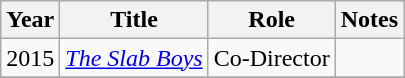<table class="wikitable sortable">
<tr>
<th>Year</th>
<th>Title</th>
<th>Role</th>
<th class="unsortable">Notes</th>
</tr>
<tr>
<td>2015</td>
<td><em><a href='#'>The Slab Boys</a></em></td>
<td>Co-Director</td>
<td></td>
</tr>
<tr>
</tr>
</table>
